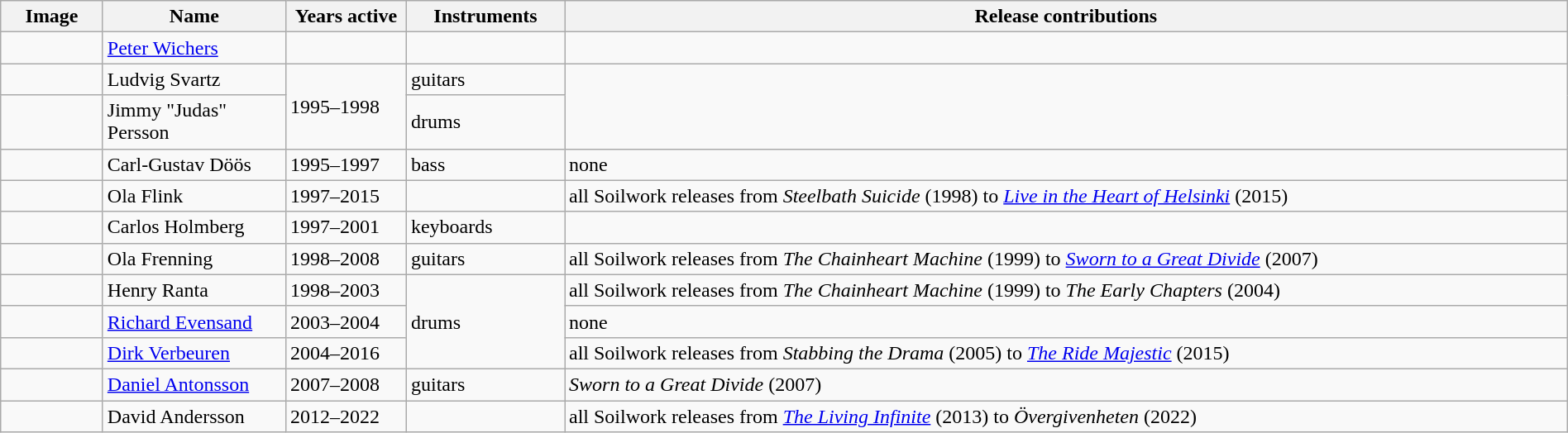<table class="wikitable" width="100%">
<tr>
<th width="75">Image</th>
<th width="140">Name</th>
<th width="90">Years active</th>
<th width="120">Instruments</th>
<th>Release contributions</th>
</tr>
<tr>
<td></td>
<td><a href='#'>Peter Wichers</a></td>
<td></td>
<td></td>
<td></td>
</tr>
<tr>
<td></td>
<td>Ludvig Svartz</td>
<td rowspan="2">1995–1998</td>
<td>guitars</td>
<td rowspan="2"></td>
</tr>
<tr>
<td></td>
<td>Jimmy "Judas" Persson</td>
<td>drums</td>
</tr>
<tr>
<td></td>
<td>Carl-Gustav Döös</td>
<td>1995–1997</td>
<td>bass</td>
<td>none</td>
</tr>
<tr>
<td></td>
<td>Ola Flink</td>
<td>1997–2015</td>
<td></td>
<td>all Soilwork releases from <em>Steelbath Suicide</em> (1998) to <em><a href='#'>Live in the Heart of Helsinki</a></em> (2015)</td>
</tr>
<tr>
<td></td>
<td>Carlos Holmberg</td>
<td>1997–2001</td>
<td>keyboards</td>
<td></td>
</tr>
<tr>
<td></td>
<td>Ola Frenning</td>
<td>1998–2008</td>
<td>guitars</td>
<td>all Soilwork releases from <em>The Chainheart Machine</em> (1999) to <em><a href='#'>Sworn to a Great Divide</a></em> (2007)</td>
</tr>
<tr>
<td></td>
<td>Henry Ranta</td>
<td>1998–2003</td>
<td rowspan="3">drums</td>
<td>all Soilwork releases from <em>The Chainheart Machine</em> (1999) to <em>The Early Chapters</em> (2004)</td>
</tr>
<tr>
<td></td>
<td><a href='#'>Richard Evensand</a></td>
<td>2003–2004</td>
<td>none</td>
</tr>
<tr>
<td></td>
<td><a href='#'>Dirk Verbeuren</a></td>
<td>2004–2016</td>
<td>all Soilwork releases from <em>Stabbing the Drama</em> (2005) to <em><a href='#'>The Ride Majestic</a></em> (2015)</td>
</tr>
<tr>
<td></td>
<td><a href='#'>Daniel Antonsson</a></td>
<td>2007–2008 </td>
<td>guitars</td>
<td><em>Sworn to a Great Divide</em> (2007)</td>
</tr>
<tr>
<td></td>
<td>David Andersson</td>
<td>2012–2022 </td>
<td></td>
<td>all Soilwork releases from <em><a href='#'>The Living Infinite</a></em> (2013) to <em>Övergivenheten</em> (2022)</td>
</tr>
</table>
